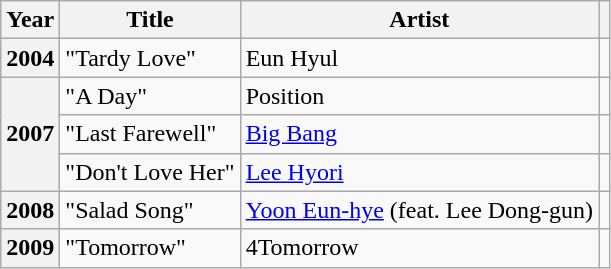<table class="wikitable plainrowheaders sortable">
<tr>
<th scope="col">Year</th>
<th scope="col">Title</th>
<th scope="col">Artist</th>
<th scope="col" class="unsortable"></th>
</tr>
<tr>
<th scope="row">2004</th>
<td>"Tardy Love"</td>
<td>Eun Hyul</td>
<td></td>
</tr>
<tr>
<th scope="row" rowspan="3">2007</th>
<td>"A Day"</td>
<td>Position</td>
<td></td>
</tr>
<tr>
<td>"Last Farewell"</td>
<td><a href='#'>Big Bang</a></td>
<td></td>
</tr>
<tr>
<td>"Don't Love Her"</td>
<td><a href='#'>Lee Hyori</a></td>
<td style="text-align:center"></td>
</tr>
<tr>
<th scope="row">2008</th>
<td>"Salad Song"</td>
<td><a href='#'>Yoon Eun-hye</a> (feat. Lee Dong-gun)</td>
<td></td>
</tr>
<tr>
<th scope="row">2009</th>
<td>"Tomorrow"</td>
<td>4Tomorrow</td>
<td></td>
</tr>
</table>
